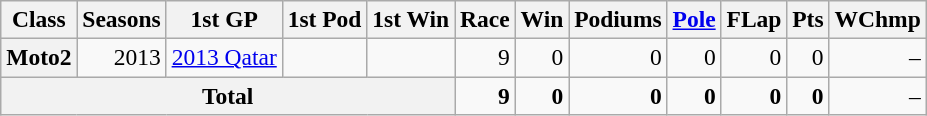<table class="wikitable" style="font-size:98%; text-align:right;">
<tr>
<th>Class</th>
<th>Seasons</th>
<th>1st GP</th>
<th>1st Pod</th>
<th>1st Win</th>
<th>Race</th>
<th>Win</th>
<th>Podiums</th>
<th><a href='#'>Pole</a></th>
<th>FLap</th>
<th>Pts</th>
<th>WChmp</th>
</tr>
<tr>
<th>Moto2</th>
<td>2013</td>
<td align="left"><a href='#'>2013 Qatar</a></td>
<td align="left"></td>
<td align="left"></td>
<td>9</td>
<td>0</td>
<td>0</td>
<td>0</td>
<td>0</td>
<td>0</td>
<td> –</td>
</tr>
<tr>
<th colspan=5>Total</th>
<td><strong>9</strong></td>
<td><strong>0</strong></td>
<td><strong>0</strong></td>
<td><strong>0</strong></td>
<td><strong>0</strong></td>
<td><strong>0</strong></td>
<td> –</td>
</tr>
</table>
